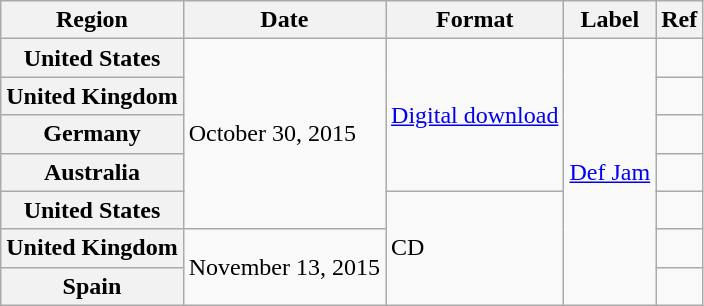<table class="wikitable plainrowheaders">
<tr>
<th scope="col">Region</th>
<th scope="col">Date</th>
<th scope="col">Format</th>
<th scope="col">Label</th>
<th scope="col">Ref</th>
</tr>
<tr>
<th scope="row">United States</th>
<td rowspan="5">October 30, 2015</td>
<td rowspan="4"><a href='#'>Digital download</a></td>
<td rowspan="7"><a href='#'>Def Jam</a></td>
<td style="text-align:center;"></td>
</tr>
<tr>
<th scope="row">United Kingdom</th>
<td style="text-align:center;"></td>
</tr>
<tr>
<th scope="row">Germany</th>
<td style="text-align:center;"></td>
</tr>
<tr>
<th scope="row">Australia</th>
<td style="text-align:center;"></td>
</tr>
<tr>
<th scope="row">United States</th>
<td rowspan="3">CD</td>
<td style="text-align:center;"></td>
</tr>
<tr>
<th scope="row">United Kingdom</th>
<td rowspan="2">November 13, 2015</td>
<td style="text-align:center;"></td>
</tr>
<tr>
<th scope="row">Spain</th>
<td style="text-align:center;"></td>
</tr>
</table>
